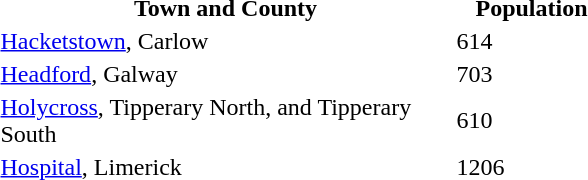<table>
<tr>
<th style="width:300px;align:left;">Town and County</th>
<th style="width:100px;align:right;">Population</th>
</tr>
<tr>
<td><a href='#'>Hacketstown</a>, Carlow</td>
<td>614</td>
</tr>
<tr>
<td><a href='#'>Headford</a>, Galway</td>
<td>703</td>
</tr>
<tr>
<td><a href='#'>Holycross</a>, Tipperary North,  and Tipperary South</td>
<td>610</td>
</tr>
<tr>
<td><a href='#'>Hospital</a>, Limerick</td>
<td>1206</td>
</tr>
</table>
